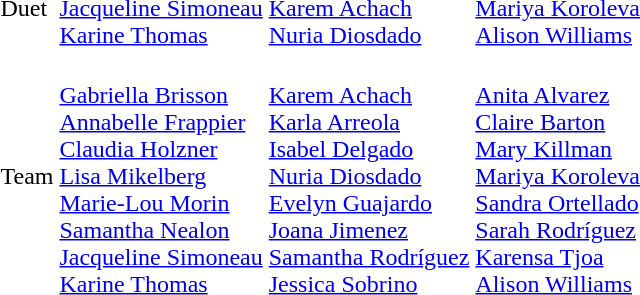<table>
<tr>
<td>Duet<br></td>
<td><br><a href='#'>Jacqueline Simoneau</a><br><a href='#'>Karine Thomas</a></td>
<td><br><a href='#'>Karem Achach</a><br><a href='#'>Nuria Diosdado</a></td>
<td><br><a href='#'>Mariya Koroleva</a><br><a href='#'>Alison Williams</a></td>
</tr>
<tr>
<td>Team<br></td>
<td><br><a href='#'>Gabriella Brisson</a><br><a href='#'>Annabelle Frappier</a><br><a href='#'>Claudia Holzner</a><br><a href='#'>Lisa Mikelberg</a><br><a href='#'>Marie-Lou Morin</a><br><a href='#'>Samantha Nealon</a><br><a href='#'>Jacqueline Simoneau</a><br><a href='#'>Karine Thomas</a></td>
<td><br><a href='#'>Karem Achach</a><br><a href='#'>Karla Arreola</a><br><a href='#'>Isabel Delgado</a><br><a href='#'>Nuria Diosdado</a><br><a href='#'>Evelyn Guajardo</a><br><a href='#'>Joana Jimenez</a><br><a href='#'>Samantha Rodríguez</a><br><a href='#'>Jessica Sobrino</a></td>
<td><br><a href='#'>Anita Alvarez</a><br><a href='#'>Claire Barton</a><br><a href='#'>Mary Killman</a><br><a href='#'>Mariya Koroleva</a><br><a href='#'>Sandra Ortellado</a><br><a href='#'>Sarah Rodríguez</a><br><a href='#'>Karensa Tjoa</a><br><a href='#'>Alison Williams</a></td>
</tr>
</table>
